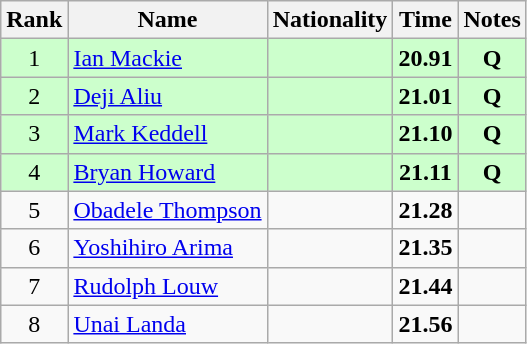<table class="wikitable sortable" style="text-align:center">
<tr>
<th>Rank</th>
<th>Name</th>
<th>Nationality</th>
<th>Time</th>
<th>Notes</th>
</tr>
<tr bgcolor=ccffcc>
<td>1</td>
<td align=left><a href='#'>Ian Mackie</a></td>
<td align=left></td>
<td><strong>20.91</strong></td>
<td><strong>Q</strong></td>
</tr>
<tr bgcolor=ccffcc>
<td>2</td>
<td align=left><a href='#'>Deji Aliu</a></td>
<td align=left></td>
<td><strong>21.01</strong></td>
<td><strong>Q</strong></td>
</tr>
<tr bgcolor=ccffcc>
<td>3</td>
<td align=left><a href='#'>Mark Keddell</a></td>
<td align=left></td>
<td><strong>21.10</strong></td>
<td><strong>Q</strong></td>
</tr>
<tr bgcolor=ccffcc>
<td>4</td>
<td align=left><a href='#'>Bryan Howard</a></td>
<td align=left></td>
<td><strong>21.11</strong></td>
<td><strong>Q</strong></td>
</tr>
<tr>
<td>5</td>
<td align=left><a href='#'>Obadele Thompson</a></td>
<td align=left></td>
<td><strong>21.28</strong></td>
<td></td>
</tr>
<tr>
<td>6</td>
<td align=left><a href='#'>Yoshihiro Arima</a></td>
<td align=left></td>
<td><strong>21.35</strong></td>
<td></td>
</tr>
<tr>
<td>7</td>
<td align=left><a href='#'>Rudolph Louw</a></td>
<td align=left></td>
<td><strong>21.44</strong></td>
<td></td>
</tr>
<tr>
<td>8</td>
<td align=left><a href='#'>Unai Landa</a></td>
<td align=left></td>
<td><strong>21.56</strong></td>
<td></td>
</tr>
</table>
